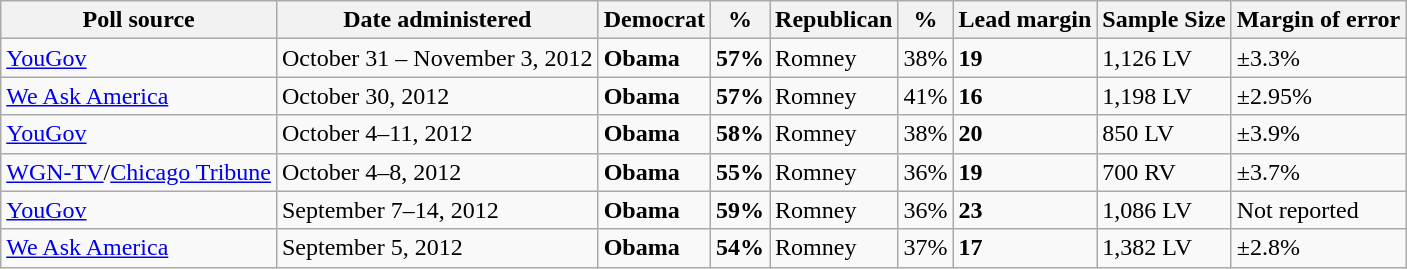<table class="wikitable">
<tr valign=bottom>
<th>Poll source</th>
<th>Date administered</th>
<th>Democrat</th>
<th>%</th>
<th>Republican</th>
<th>%</th>
<th>Lead margin</th>
<th>Sample Size</th>
<th>Margin of error</th>
</tr>
<tr>
<td><a href='#'>YouGov</a></td>
<td>October 31 – November 3, 2012</td>
<td><strong>Obama</strong></td>
<td><strong>57%</strong></td>
<td>Romney</td>
<td>38%</td>
<td><strong>19</strong></td>
<td>1,126 LV</td>
<td>±3.3%</td>
</tr>
<tr>
<td><a href='#'>We Ask America</a></td>
<td>October 30, 2012</td>
<td><strong>Obama</strong></td>
<td><strong>57%</strong></td>
<td>Romney</td>
<td>41%</td>
<td><strong>16</strong></td>
<td>1,198 LV</td>
<td>±2.95%</td>
</tr>
<tr>
<td><a href='#'>YouGov</a></td>
<td>October 4–11, 2012</td>
<td><strong>Obama</strong></td>
<td><strong>58%</strong></td>
<td>Romney</td>
<td>38%</td>
<td><strong>20</strong></td>
<td>850 LV</td>
<td>±3.9%</td>
</tr>
<tr>
<td><a href='#'>WGN-TV</a>/<a href='#'>Chicago Tribune</a></td>
<td>October 4–8, 2012</td>
<td><strong>Obama</strong></td>
<td><strong>55%</strong></td>
<td>Romney</td>
<td>36%</td>
<td><strong>19</strong></td>
<td>700 RV</td>
<td>±3.7%</td>
</tr>
<tr>
<td><a href='#'>YouGov</a></td>
<td>September 7–14, 2012</td>
<td><strong>Obama</strong></td>
<td><strong>59%</strong></td>
<td>Romney</td>
<td>36%</td>
<td><strong>23</strong></td>
<td>1,086 LV</td>
<td>Not reported</td>
</tr>
<tr>
<td><a href='#'>We Ask America</a></td>
<td>September 5, 2012</td>
<td><strong>Obama</strong></td>
<td><strong>54%</strong></td>
<td>Romney</td>
<td>37%</td>
<td><strong>17</strong></td>
<td>1,382 LV</td>
<td>±2.8%</td>
</tr>
</table>
